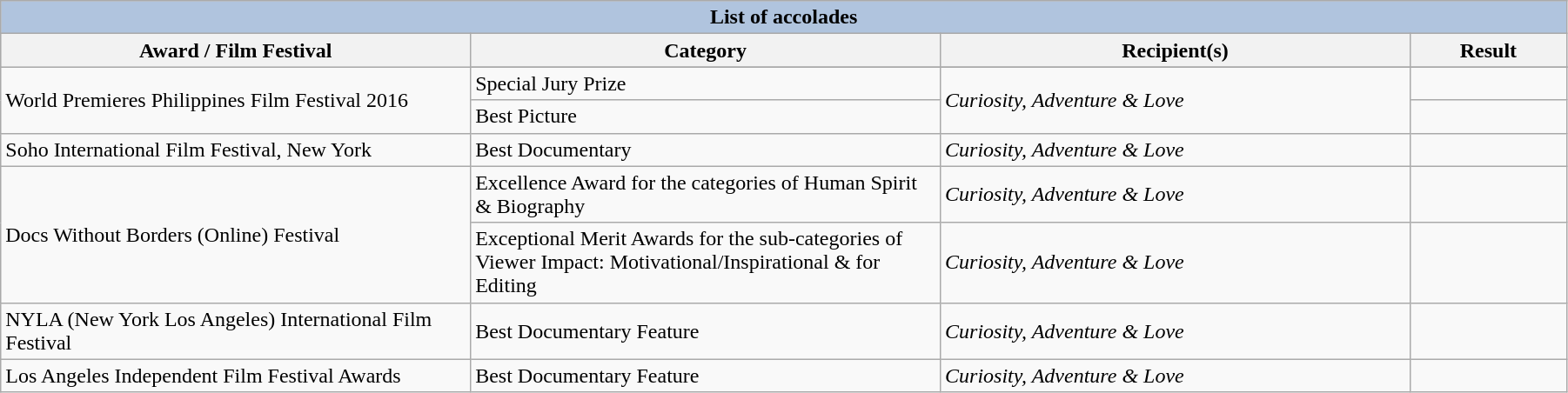<table class="wikitable sortable" style="width:95%;">
<tr style="background:#ccc; text-align:center;">
<th colspan="4" style="background:#B0C4DE;">List of accolades</th>
</tr>
<tr style="background:#ccc; text-align:center;">
<th scope="col" style="width:30%;">Award / Film Festival</th>
<th scope="col" style="width:30%;">Category</th>
<th scope="col" style="width:30%;">Recipient(s)</th>
<th scope="col" style="width:10%;">Result</th>
</tr>
<tr>
<td rowspan=3>World Premieres Philippines Film Festival 2016</td>
</tr>
<tr>
<td>Special Jury Prize</td>
<td rowspan="2"><em>Curiosity, Adventure & Love</em></td>
<td></td>
</tr>
<tr>
<td>Best Picture</td>
<td></td>
</tr>
<tr>
<td>Soho International Film Festival, New York</td>
<td>Best Documentary</td>
<td><em>Curiosity, Adventure & Love</em></td>
<td></td>
</tr>
<tr>
<td rowspan=2>Docs Without Borders (Online) Festival</td>
<td>Excellence Award for the categories of Human Spirit & Biography</td>
<td><em>Curiosity, Adventure & Love</em></td>
<td></td>
</tr>
<tr>
<td>Exceptional Merit Awards for the sub-categories of Viewer Impact: Motivational/Inspirational & for Editing</td>
<td><em>Curiosity, Adventure & Love</em></td>
<td></td>
</tr>
<tr>
<td>NYLA (New York Los Angeles) International Film Festival</td>
<td>Best Documentary Feature</td>
<td><em>Curiosity, Adventure & Love</em></td>
<td></td>
</tr>
<tr>
<td>Los Angeles Independent Film Festival Awards</td>
<td>Best Documentary Feature</td>
<td><em>Curiosity, Adventure & Love</em></td>
<td></td>
</tr>
</table>
